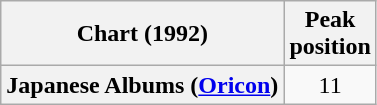<table class="wikitable plainrowheaders" style="text-align:center">
<tr>
<th scope="col">Chart (1992)</th>
<th scope="col">Peak<br> position</th>
</tr>
<tr>
<th scope="row">Japanese Albums (<a href='#'>Oricon</a>)</th>
<td>11</td>
</tr>
</table>
